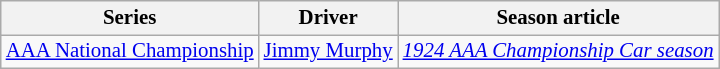<table class="wikitable" style="font-size: 87%;">
<tr>
<th>Series</th>
<th>Driver</th>
<th>Season article</th>
</tr>
<tr>
<td><a href='#'>AAA National Championship</a></td>
<td> <a href='#'>Jimmy Murphy</a></td>
<td><em><a href='#'>1924 AAA Championship Car season</a></em></td>
</tr>
</table>
